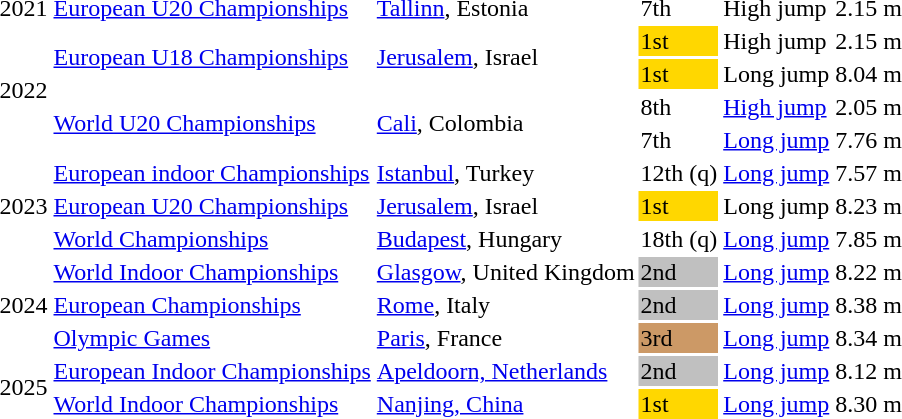<table>
<tr>
<td>2021</td>
<td><a href='#'>European U20 Championships</a></td>
<td><a href='#'>Tallinn</a>, Estonia</td>
<td>7th</td>
<td>High jump</td>
<td>2.15 m</td>
</tr>
<tr>
<td rowspan=4>2022</td>
<td rowspan=2><a href='#'>European U18 Championships</a></td>
<td rowspan=2><a href='#'>Jerusalem</a>, Israel</td>
<td bgcolor=gold>1st</td>
<td>High jump</td>
<td>2.15 m</td>
</tr>
<tr>
<td bgcolor=gold>1st</td>
<td>Long jump</td>
<td>8.04 m <strong></strong> <strong></strong></td>
</tr>
<tr>
<td rowspan=2><a href='#'>World U20 Championships</a></td>
<td rowspan=2><a href='#'>Cali</a>, Colombia</td>
<td>8th</td>
<td><a href='#'>High jump</a></td>
<td>2.05 m</td>
</tr>
<tr>
<td>7th</td>
<td><a href='#'>Long jump</a></td>
<td>7.76 m</td>
</tr>
<tr>
<td rowspan=3>2023</td>
<td><a href='#'>European indoor Championships</a></td>
<td><a href='#'>Istanbul</a>, Turkey</td>
<td>12th (q)</td>
<td><a href='#'>Long jump</a></td>
<td>7.57 m</td>
</tr>
<tr>
<td><a href='#'>European U20 Championships</a></td>
<td><a href='#'>Jerusalem</a>, Israel</td>
<td bgcolor=gold>1st</td>
<td>Long jump</td>
<td>8.23 m <strong></strong></td>
</tr>
<tr>
<td><a href='#'>World Championships</a></td>
<td><a href='#'>Budapest</a>, Hungary</td>
<td>18th (q)</td>
<td><a href='#'>Long jump</a></td>
<td>7.85 m</td>
</tr>
<tr>
<td rowspan=3>2024</td>
<td><a href='#'>World Indoor Championships</a></td>
<td><a href='#'>Glasgow</a>, United Kingdom</td>
<td bgcolor=silver>2nd</td>
<td><a href='#'>Long jump</a></td>
<td>8.22 m</td>
</tr>
<tr>
<td><a href='#'>European Championships</a></td>
<td><a href='#'>Rome</a>, Italy</td>
<td bgcolor=silver>2nd</td>
<td><a href='#'>Long jump</a></td>
<td>8.38 m <strong></strong></td>
</tr>
<tr>
<td><a href='#'>Olympic Games</a></td>
<td><a href='#'>Paris</a>, France</td>
<td bgcolor=cc9966>3rd</td>
<td><a href='#'>Long jump</a></td>
<td>8.34 m</td>
</tr>
<tr>
<td rowspan=2>2025</td>
<td><a href='#'>European  Indoor Championships</a></td>
<td><a href='#'>Apeldoorn, Netherlands</a></td>
<td bgcolor=silver>2nd</td>
<td><a href='#'>Long jump</a></td>
<td>8.12 m</td>
</tr>
<tr>
<td><a href='#'>World Indoor Championships</a></td>
<td><a href='#'>Nanjing, China</a></td>
<td bgcolor=gold>1st</td>
<td><a href='#'>Long jump</a></td>
<td>8.30 m</td>
</tr>
<tr>
</tr>
</table>
